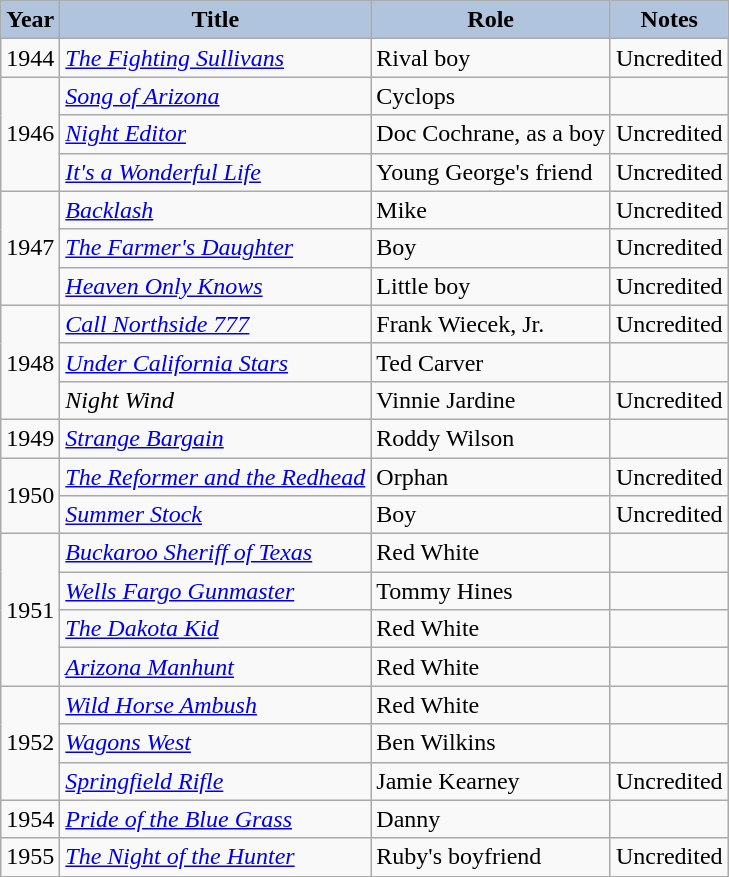<table class="wikitable">
<tr>
<th style="background:#B0C4DE;">Year</th>
<th style="background:#B0C4DE;">Title</th>
<th style="background:#B0C4DE;">Role</th>
<th style="background:#B0C4DE;">Notes</th>
</tr>
<tr>
<td>1944</td>
<td><em><a href='#'>The Fighting Sullivans</a></em></td>
<td>Rival boy</td>
<td>Uncredited</td>
</tr>
<tr>
<td rowspan=3>1946</td>
<td><em><a href='#'>Song of Arizona</a></em></td>
<td>Cyclops</td>
<td></td>
</tr>
<tr>
<td><em><a href='#'>Night Editor</a></em></td>
<td>Doc Cochrane, as a boy</td>
<td>Uncredited</td>
</tr>
<tr>
<td><em><a href='#'>It's a Wonderful Life</a></em></td>
<td>Young George's friend</td>
<td>Uncredited</td>
</tr>
<tr>
<td rowspan=3>1947</td>
<td><em><a href='#'>Backlash</a></em></td>
<td>Mike</td>
<td>Uncredited</td>
</tr>
<tr>
<td><em><a href='#'>The Farmer's Daughter</a></em></td>
<td>Boy</td>
<td>Uncredited</td>
</tr>
<tr>
<td><em><a href='#'>Heaven Only Knows</a></em></td>
<td>Little boy</td>
<td>Uncredited</td>
</tr>
<tr>
<td rowspan=3>1948</td>
<td><em><a href='#'>Call Northside 777</a></em></td>
<td>Frank Wiecek, Jr.</td>
<td>Uncredited</td>
</tr>
<tr>
<td><em><a href='#'>Under California Stars</a></em></td>
<td>Ted Carver</td>
<td></td>
</tr>
<tr>
<td><em>Night Wind</em></td>
<td>Vinnie Jardine</td>
<td>Uncredited</td>
</tr>
<tr>
<td>1949</td>
<td><em><a href='#'>Strange Bargain</a></em></td>
<td>Roddy Wilson</td>
<td></td>
</tr>
<tr>
<td rowspan=2>1950</td>
<td><em><a href='#'>The Reformer and the Redhead</a></em></td>
<td>Orphan</td>
<td>Uncredited</td>
</tr>
<tr>
<td><em><a href='#'>Summer Stock</a></em></td>
<td>Boy</td>
<td>Uncredited</td>
</tr>
<tr>
<td rowspan=4>1951</td>
<td><em><a href='#'>Buckaroo Sheriff of Texas</a></em></td>
<td>Red White</td>
<td></td>
</tr>
<tr>
<td><em><a href='#'>Wells Fargo Gunmaster</a></em></td>
<td>Tommy Hines</td>
<td></td>
</tr>
<tr>
<td><em><a href='#'>The Dakota Kid</a></em></td>
<td>Red White</td>
<td></td>
</tr>
<tr>
<td><em><a href='#'>Arizona Manhunt</a></em></td>
<td>Red White</td>
<td></td>
</tr>
<tr>
<td rowspan=3>1952</td>
<td><em><a href='#'>Wild Horse Ambush</a></em></td>
<td>Red White</td>
<td></td>
</tr>
<tr>
<td><em><a href='#'>Wagons West</a></em></td>
<td>Ben Wilkins</td>
<td></td>
</tr>
<tr>
<td><em><a href='#'>Springfield Rifle</a></em></td>
<td>Jamie Kearney</td>
<td>Uncredited</td>
</tr>
<tr>
<td>1954</td>
<td><em><a href='#'>Pride of the Blue Grass</a></em></td>
<td>Danny</td>
<td></td>
</tr>
<tr>
<td>1955</td>
<td><em><a href='#'>The Night of the Hunter</a></em></td>
<td>Ruby's boyfriend</td>
<td>Uncredited</td>
</tr>
</table>
